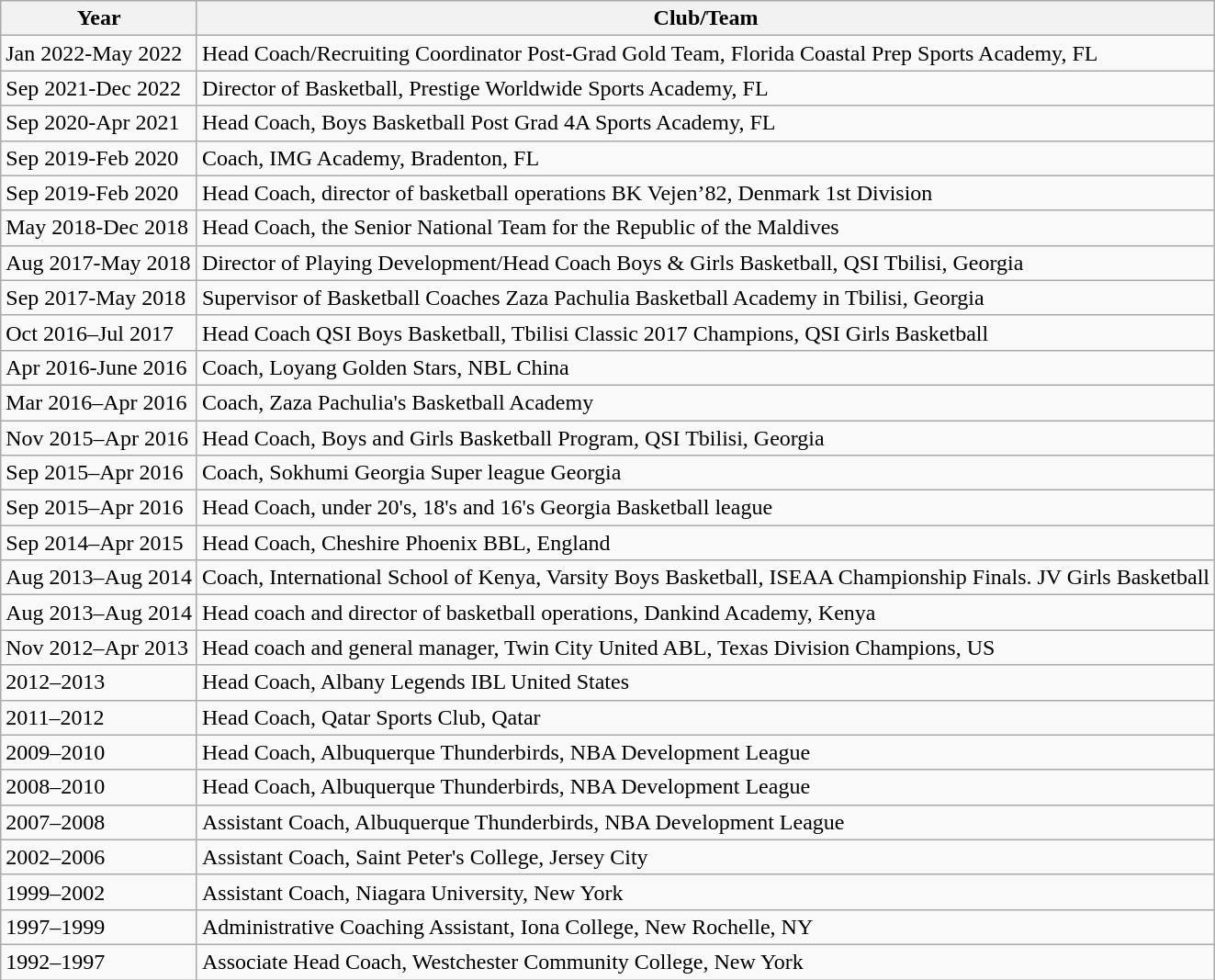<table class="wikitable">
<tr>
<th>Year</th>
<th>Club/Team</th>
</tr>
<tr>
<td>Jan 2022-May 2022</td>
<td>Head Coach/Recruiting Coordinator Post-Grad Gold Team, Florida Coastal Prep Sports Academy, FL</td>
</tr>
<tr>
<td>Sep 2021-Dec 2022</td>
<td>Director of Basketball, Prestige Worldwide Sports Academy, FL</td>
</tr>
<tr>
<td>Sep 2020-Apr 2021</td>
<td>Head Coach, Boys Basketball Post Grad 4A Sports Academy, FL</td>
</tr>
<tr>
<td>Sep 2019-Feb 2020</td>
<td>Coach, IMG Academy, Bradenton, FL</td>
</tr>
<tr>
<td>Sep 2019-Feb 2020</td>
<td>Head Coach, director of basketball operations BK Vejen’82, Denmark 1st Division</td>
</tr>
<tr>
<td>May 2018-Dec 2018</td>
<td>Head Coach, the Senior National Team for the Republic of the Maldives</td>
</tr>
<tr>
<td>Aug 2017-May 2018</td>
<td>Director of Playing Development/Head Coach Boys & Girls Basketball, QSI Tbilisi, Georgia</td>
</tr>
<tr>
<td>Sep 2017-May 2018</td>
<td>Supervisor of Basketball Coaches Zaza Pachulia Basketball Academy in Tbilisi, Georgia</td>
</tr>
<tr>
<td>Oct 2016–Jul 2017</td>
<td>Head Coach QSI Boys Basketball, Tbilisi Classic 2017 Champions, QSI Girls Basketball</td>
</tr>
<tr>
<td>Apr 2016-June 2016</td>
<td>Coach, Loyang Golden Stars, NBL China</td>
</tr>
<tr ||>
<td>Mar 2016–Apr 2016</td>
<td>Coach, Zaza Pachulia's Basketball Academy</td>
</tr>
<tr>
<td>Nov 2015–Apr 2016</td>
<td>Head Coach, Boys and Girls Basketball Program, QSI Tbilisi, Georgia</td>
</tr>
<tr>
<td>Sep 2015–Apr 2016</td>
<td>Coach, Sokhumi Georgia Super league Georgia</td>
</tr>
<tr>
<td>Sep 2015–Apr 2016</td>
<td>Head Coach, under 20's, 18's and 16's Georgia Basketball league</td>
</tr>
<tr>
<td>Sep 2014–Apr 2015</td>
<td>Head Coach, Cheshire Phoenix BBL, England</td>
</tr>
<tr>
<td>Aug 2013–Aug 2014</td>
<td>Coach, International School of Kenya, Varsity Boys Basketball, ISEAA Championship Finals. JV Girls Basketball</td>
</tr>
<tr>
<td>Aug 2013–Aug 2014</td>
<td>Head coach and director of basketball operations, Dankind Academy, Kenya</td>
</tr>
<tr>
<td>Nov 2012–Apr 2013</td>
<td>Head coach and general manager, Twin City United ABL, Texas Division Champions, US</td>
</tr>
<tr ||>
<td>2012–2013</td>
<td>Head Coach, Albany Legends IBL United States</td>
</tr>
<tr>
<td>2011–2012</td>
<td>Head Coach, Qatar Sports Club, Qatar</td>
</tr>
<tr>
<td>2009–2010</td>
<td>Head Coach, Albuquerque Thunderbirds, NBA Development League</td>
</tr>
<tr>
<td>2008–2010</td>
<td>Head Coach, Albuquerque Thunderbirds, NBA Development League</td>
</tr>
<tr>
<td>2007–2008</td>
<td>Assistant Coach, Albuquerque Thunderbirds, NBA Development League</td>
</tr>
<tr>
<td>2002–2006</td>
<td>Assistant Coach, Saint Peter's College, Jersey City</td>
</tr>
<tr>
<td>1999–2002</td>
<td>Assistant Coach, Niagara University, New York</td>
</tr>
<tr>
<td>1997–1999</td>
<td>Administrative Coaching Assistant, Iona College, New Rochelle, NY</td>
</tr>
<tr>
<td>1992–1997</td>
<td>Associate Head Coach, Westchester Community College, New York</td>
</tr>
</table>
